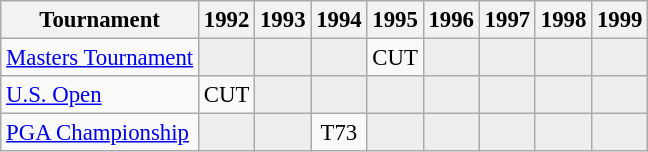<table class="wikitable" style="font-size:95%;text-align:center;">
<tr>
<th>Tournament</th>
<th>1992</th>
<th>1993</th>
<th>1994</th>
<th>1995</th>
<th>1996</th>
<th>1997</th>
<th>1998</th>
<th>1999</th>
</tr>
<tr>
<td align=left><a href='#'>Masters Tournament</a></td>
<td style="background:#eeeeee;"></td>
<td style="background:#eeeeee;"></td>
<td style="background:#eeeeee;"></td>
<td>CUT</td>
<td style="background:#eeeeee;"></td>
<td style="background:#eeeeee;"></td>
<td style="background:#eeeeee;"></td>
<td style="background:#eeeeee;"></td>
</tr>
<tr>
<td align=left><a href='#'>U.S. Open</a></td>
<td>CUT</td>
<td style="background:#eeeeee;"></td>
<td style="background:#eeeeee;"></td>
<td style="background:#eeeeee;"></td>
<td style="background:#eeeeee;"></td>
<td style="background:#eeeeee;"></td>
<td style="background:#eeeeee;"></td>
<td style="background:#eeeeee;"></td>
</tr>
<tr>
<td align=left><a href='#'>PGA Championship</a></td>
<td style="background:#eeeeee;"></td>
<td style="background:#eeeeee;"></td>
<td>T73</td>
<td style="background:#eeeeee;"></td>
<td style="background:#eeeeee;"></td>
<td style="background:#eeeeee;"></td>
<td style="background:#eeeeee;"></td>
<td style="background:#eeeeee;"></td>
</tr>
</table>
